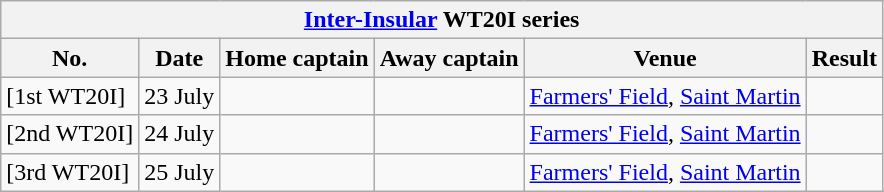<table class="wikitable">
<tr>
<th colspan="9"><a href='#'>Inter-Insular</a> WT20I series</th>
</tr>
<tr>
<th>No.</th>
<th>Date</th>
<th>Home captain</th>
<th>Away captain</th>
<th>Venue</th>
<th>Result</th>
</tr>
<tr>
<td>[1st WT20I]</td>
<td>23 July</td>
<td></td>
<td></td>
<td><a href='#'>Farmers' Field</a>, <a href='#'>Saint Martin</a></td>
<td></td>
</tr>
<tr>
<td>[2nd WT20I]</td>
<td>24 July</td>
<td></td>
<td></td>
<td><a href='#'>Farmers' Field</a>, <a href='#'>Saint Martin</a></td>
<td></td>
</tr>
<tr>
<td>[3rd WT20I]</td>
<td>25 July</td>
<td></td>
<td></td>
<td><a href='#'>Farmers' Field</a>, <a href='#'>Saint Martin</a></td>
<td></td>
</tr>
</table>
